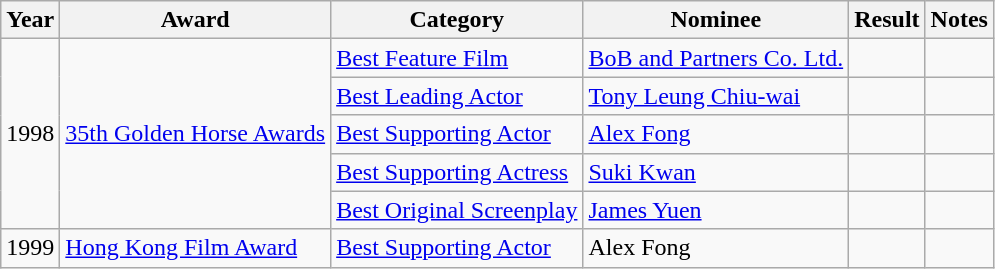<table class="wikitable">
<tr>
<th>Year</th>
<th>Award</th>
<th>Category</th>
<th>Nominee</th>
<th>Result</th>
<th>Notes</th>
</tr>
<tr>
<td rowspan="5">1998</td>
<td rowspan="5"><a href='#'>35th Golden Horse Awards</a></td>
<td><a href='#'>Best Feature Film</a></td>
<td><a href='#'>BoB and Partners Co. Ltd.</a></td>
<td></td>
<td></td>
</tr>
<tr>
<td><a href='#'>Best Leading Actor</a></td>
<td><a href='#'>Tony Leung Chiu-wai</a></td>
<td></td>
<td></td>
</tr>
<tr>
<td><a href='#'>Best Supporting Actor</a></td>
<td><a href='#'>Alex Fong</a></td>
<td></td>
<td></td>
</tr>
<tr>
<td><a href='#'>Best Supporting Actress</a></td>
<td><a href='#'>Suki Kwan</a></td>
<td></td>
<td></td>
</tr>
<tr>
<td><a href='#'>Best Original Screenplay</a></td>
<td><a href='#'>James Yuen</a></td>
<td></td>
<td></td>
</tr>
<tr>
<td>1999</td>
<td><a href='#'>Hong Kong Film Award</a></td>
<td><a href='#'>Best Supporting Actor</a></td>
<td>Alex Fong</td>
<td></td>
<td></td>
</tr>
</table>
